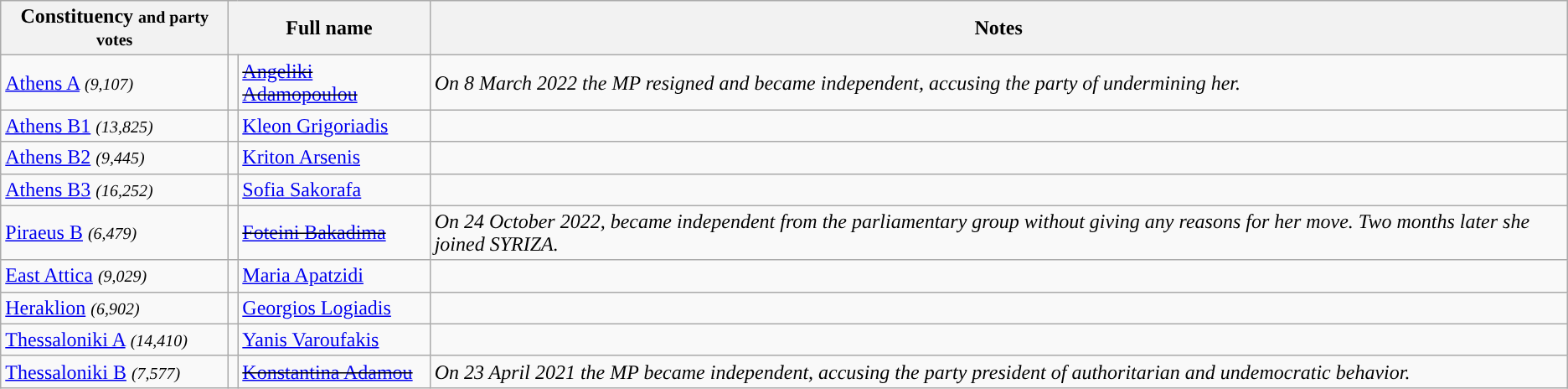<table class="wikitable">
<tr>
<th>Constituency <small>and party votes</small></th>
<th colspan="2">Full name</th>
<th>Notes</th>
</tr>
<tr>
<td><a href='#'>Athens A</a>  <small><em>(9,107)</em></small></td>
<td></td>
<td><s><a href='#'>Angeliki Adamopoulou</a></s></td>
<td><em>On 8 March 2022 the MP resigned and became independent, accusing the party of undermining her.</em></td>
</tr>
<tr>
<td><a href='#'>Athens B1</a>  <small><em>(13,825)</em></small></td>
<td></td>
<td><a href='#'>Kleon Grigoriadis</a></td>
<td></td>
</tr>
<tr>
<td><a href='#'>Athens B2</a>  <small><em>(9,445)</em></small></td>
<td></td>
<td><a href='#'>Kriton Arsenis</a></td>
<td></td>
</tr>
<tr>
<td><a href='#'>Athens B3</a>  <small><em>(16,252)</em></small></td>
<td></td>
<td><a href='#'>Sofia Sakorafa</a></td>
<td></td>
</tr>
<tr>
<td><a href='#'>Piraeus B</a>  <small><em>(6,479)</em></small></td>
<td></td>
<td><s><a href='#'>Foteini Bakadima</a></s></td>
<td><em>On 24 October 2022, became independent from the parliamentary group without giving any reasons for her move. Two months later she joined SYRIZA.</em> </td>
</tr>
<tr>
<td><a href='#'>East Attica</a> <small><em>(9,029)</em></small></td>
<td></td>
<td><a href='#'>Maria Apatzidi</a></td>
<td></td>
</tr>
<tr>
<td><a href='#'>Heraklion</a>  <small><em>(6,902)</em></small></td>
<td></td>
<td><a href='#'>Georgios Logiadis</a></td>
<td></td>
</tr>
<tr>
<td><a href='#'>Thessaloniki A</a> <small><em>(14,410)</em></small></td>
<td></td>
<td><a href='#'>Yanis Varoufakis</a></td>
<td></td>
</tr>
<tr>
<td><a href='#'>Thessaloniki B</a> <small><em>(7,577)</em></small></td>
<td></td>
<td><s><a href='#'>Konstantina Adamou</a></s></td>
<td><em>On 23 April 2021 the MP became independent, accusing the party president of authoritarian and undemocratic behavior.</em></td>
</tr>
</table>
